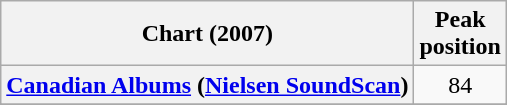<table class="wikitable sortable plainrowheaders" style="text-align:center">
<tr>
<th scope="col">Chart (2007)</th>
<th scope="col">Peak<br>position</th>
</tr>
<tr>
<th scope="row"><a href='#'>Canadian Albums</a> (<a href='#'>Nielsen SoundScan</a>)</th>
<td>84</td>
</tr>
<tr>
</tr>
<tr>
</tr>
</table>
